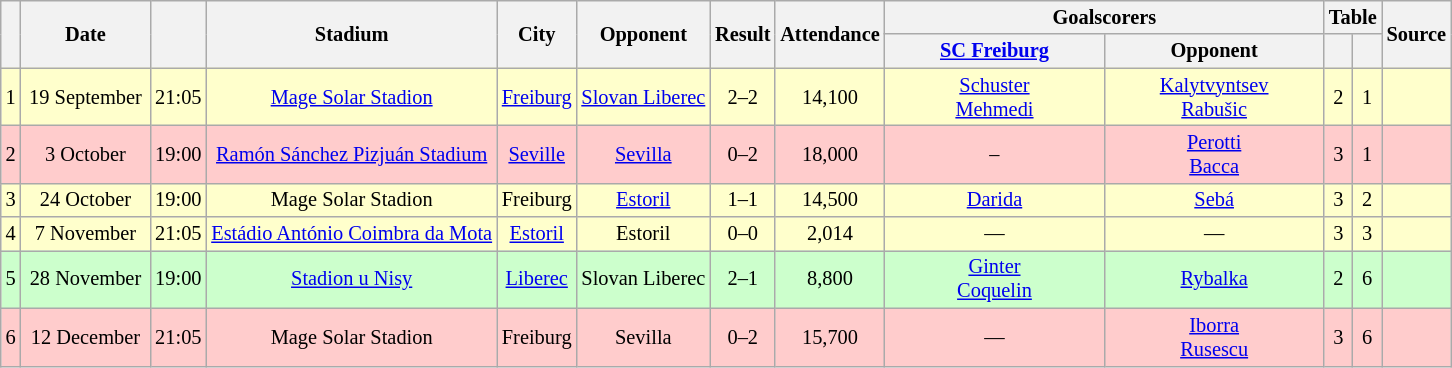<table class="wikitable" Style="text-align: center;font-size:85%">
<tr>
<th rowspan="2"></th>
<th rowspan="2" style="width:80px">Date</th>
<th rowspan="2"></th>
<th rowspan="2">Stadium</th>
<th rowspan="2">City</th>
<th rowspan="2">Opponent</th>
<th rowspan="2">Result</th>
<th rowspan="2">Attendance</th>
<th colspan="2">Goalscorers</th>
<th colspan="2">Table</th>
<th rowspan="2">Source</th>
</tr>
<tr>
<th style="width:140px"><a href='#'>SC Freiburg</a></th>
<th style="width:140px">Opponent</th>
<th></th>
<th></th>
</tr>
<tr style="background:#ffc">
<td>1</td>
<td>19 September</td>
<td>21:05</td>
<td><a href='#'>Mage Solar Stadion</a></td>
<td><a href='#'>Freiburg</a></td>
<td><a href='#'>Slovan Liberec</a></td>
<td>2–2</td>
<td>14,100</td>
<td><a href='#'>Schuster</a><br><a href='#'>Mehmedi</a></td>
<td><a href='#'>Kalytvyntsev</a><br><a href='#'>Rabušic</a></td>
<td>2</td>
<td>1</td>
<td></td>
</tr>
<tr style="background:#fcc">
<td>2</td>
<td>3 October</td>
<td>19:00</td>
<td><a href='#'>Ramón Sánchez Pizjuán Stadium</a></td>
<td><a href='#'>Seville</a></td>
<td><a href='#'>Sevilla</a></td>
<td>0–2</td>
<td>18,000</td>
<td>–</td>
<td><a href='#'>Perotti</a><br><a href='#'>Bacca</a></td>
<td>3</td>
<td>1</td>
<td></td>
</tr>
<tr style="background:#ffc">
<td>3</td>
<td>24 October</td>
<td>19:00</td>
<td>Mage Solar Stadion</td>
<td>Freiburg</td>
<td><a href='#'>Estoril</a></td>
<td>1–1</td>
<td>14,500</td>
<td><a href='#'>Darida</a> </td>
<td><a href='#'>Sebá</a> </td>
<td>3</td>
<td>2</td>
<td></td>
</tr>
<tr style="background:#ffc">
<td>4</td>
<td>7 November</td>
<td>21:05</td>
<td><a href='#'>Estádio António Coimbra da Mota</a></td>
<td><a href='#'>Estoril</a></td>
<td>Estoril</td>
<td>0–0</td>
<td>2,014</td>
<td>—</td>
<td>—</td>
<td>3</td>
<td>3</td>
<td></td>
</tr>
<tr style="background:#cfc">
<td>5</td>
<td>28 November</td>
<td>19:00</td>
<td><a href='#'>Stadion u Nisy</a></td>
<td><a href='#'>Liberec</a></td>
<td>Slovan Liberec</td>
<td>2–1</td>
<td>8,800</td>
<td><a href='#'>Ginter</a>  <br> <a href='#'>Coquelin</a> </td>
<td><a href='#'>Rybalka</a> </td>
<td>2</td>
<td>6</td>
<td></td>
</tr>
<tr style="background:#fcc">
<td>6</td>
<td>12 December</td>
<td>21:05</td>
<td>Mage Solar Stadion</td>
<td>Freiburg</td>
<td>Sevilla</td>
<td>0–2</td>
<td>15,700</td>
<td>—</td>
<td><a href='#'>Iborra</a> <br><a href='#'>Rusescu</a> </td>
<td>3</td>
<td>6</td>
<td></td>
</tr>
</table>
